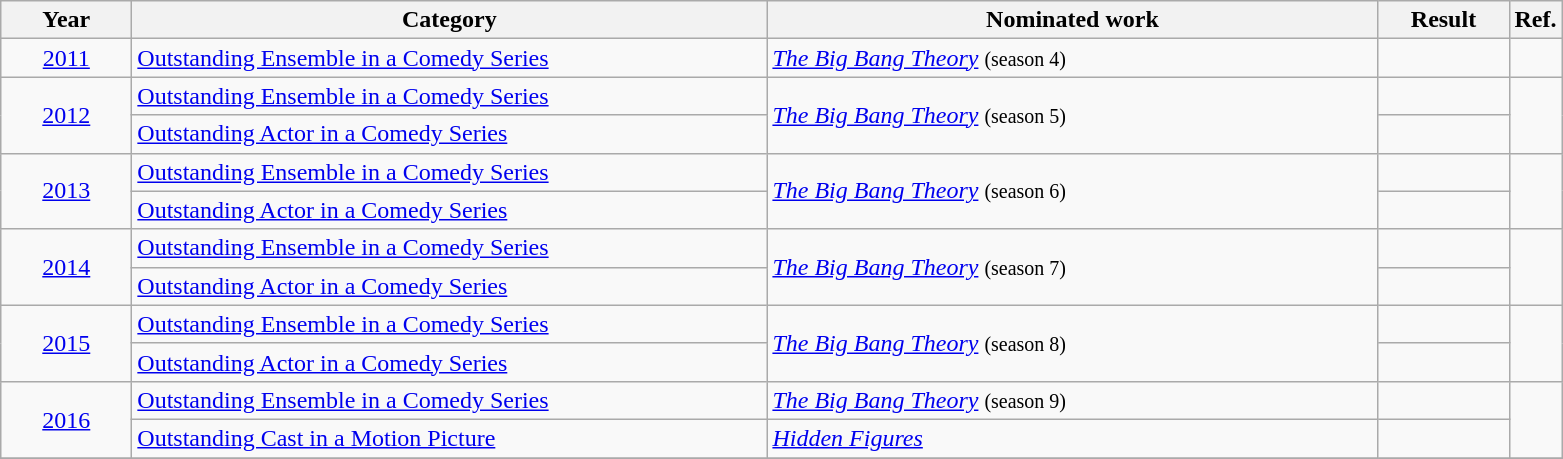<table class=wikitable>
<tr>
<th scope="col" style="width:5em;">Year</th>
<th scope="col" style="width:26em;">Category</th>
<th scope="col" style="width:25em;">Nominated work</th>
<th scope="col" style="width:5em;">Result</th>
<th>Ref.</th>
</tr>
<tr>
<td style="text-align:center;"><a href='#'>2011</a></td>
<td><a href='#'>Outstanding Ensemble in a Comedy Series</a></td>
<td><em><a href='#'>The Big Bang Theory</a></em> <small>(season 4) </small></td>
<td></td>
<td style="text-align:center;"></td>
</tr>
<tr>
<td style="text-align:center;", rowspan=2><a href='#'>2012</a></td>
<td><a href='#'>Outstanding Ensemble in a Comedy Series</a></td>
<td rowspan=2><em><a href='#'>The Big Bang Theory</a></em> <small>(season 5) </small></td>
<td></td>
<td style="text-align:center;", rowspan=2></td>
</tr>
<tr>
<td><a href='#'>Outstanding Actor in a Comedy Series</a></td>
<td></td>
</tr>
<tr>
<td style="text-align:center;", rowspan="2"><a href='#'>2013</a></td>
<td><a href='#'>Outstanding Ensemble in a Comedy Series</a></td>
<td rowspan=2><em><a href='#'>The Big Bang Theory</a></em> <small>(season 6) </small></td>
<td></td>
<td style="text-align:center;", rowspan=2></td>
</tr>
<tr>
<td><a href='#'>Outstanding Actor in a Comedy Series</a></td>
<td></td>
</tr>
<tr>
<td style="text-align:center;", rowspan="2"><a href='#'>2014</a></td>
<td><a href='#'>Outstanding Ensemble in a Comedy Series</a></td>
<td rowspan=2><em><a href='#'>The Big Bang Theory</a></em> <small>(season 7) </small></td>
<td></td>
<td style="text-align:center;", rowspan=2></td>
</tr>
<tr>
<td><a href='#'>Outstanding Actor in a Comedy Series</a></td>
<td></td>
</tr>
<tr>
<td style="text-align:center;", rowspan="2"><a href='#'>2015</a></td>
<td><a href='#'>Outstanding Ensemble in a Comedy Series</a></td>
<td rowspan=2><em><a href='#'>The Big Bang Theory</a></em> <small>(season 8) </small></td>
<td></td>
<td style="text-align:center;", rowspan=2></td>
</tr>
<tr>
<td><a href='#'>Outstanding Actor in a Comedy Series</a></td>
<td></td>
</tr>
<tr>
<td style="text-align:center;", rowspan="2"><a href='#'>2016</a></td>
<td><a href='#'>Outstanding Ensemble in a Comedy Series</a></td>
<td><em><a href='#'>The Big Bang Theory</a></em> <small>(season 9) </small></td>
<td></td>
<td style="text-align:center;", rowspan=2></td>
</tr>
<tr>
<td><a href='#'>Outstanding Cast in a Motion Picture</a></td>
<td><em><a href='#'>Hidden Figures</a></em></td>
<td></td>
</tr>
<tr>
</tr>
</table>
